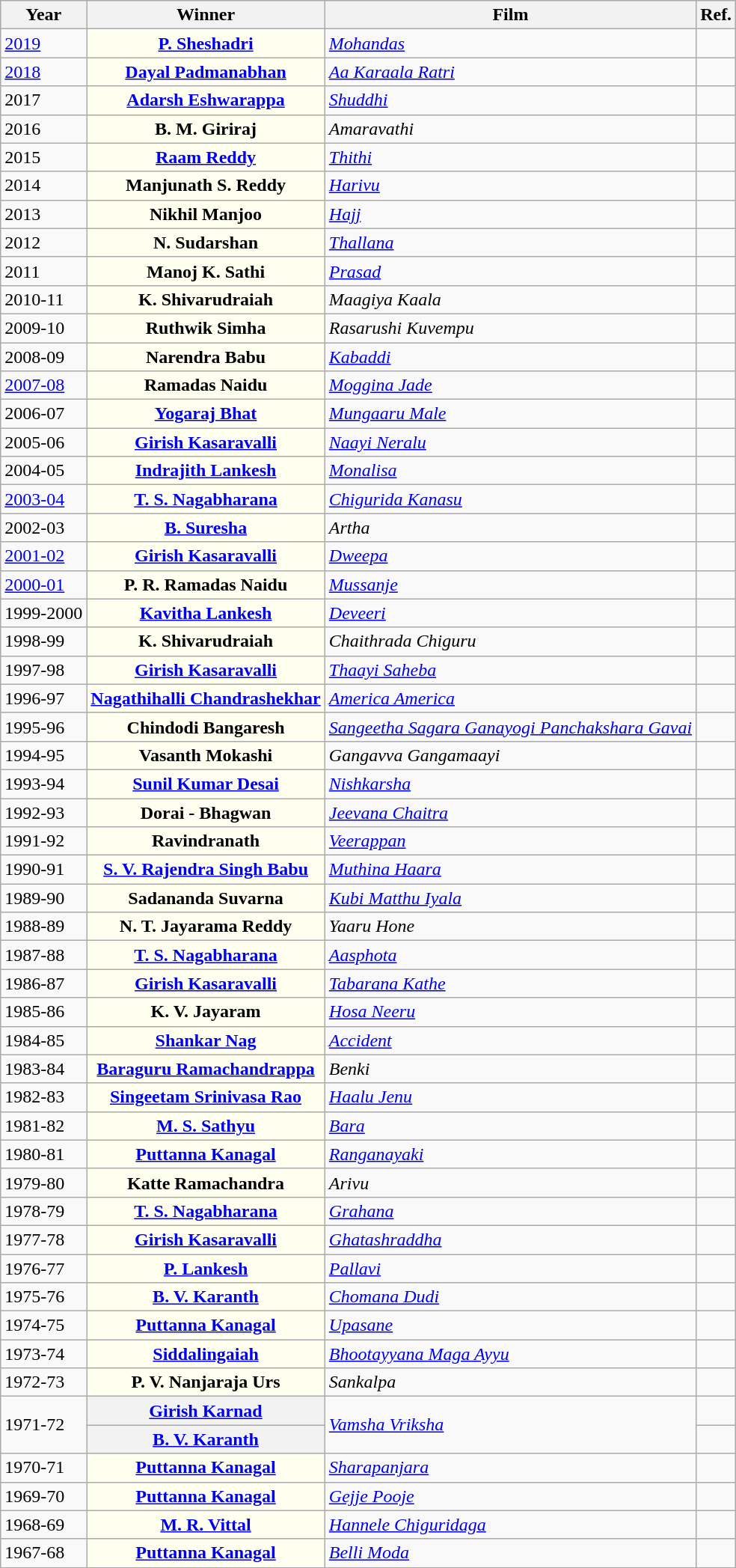<table class="wikitable sortable">
<tr>
<th>Year</th>
<th>Winner</th>
<th>Film</th>
<th>Ref.</th>
</tr>
<tr>
<td><a href='#'>2019</a></td>
<th scope="row" style="background-color:#FFFFF0"><a href='#'>P. Sheshadri</a></th>
<td><em><a href='#'>Mohandas</a></em></td>
<td></td>
</tr>
<tr>
<td><a href='#'>2018</a></td>
<th scope="row" style="background-color:#FFFFF0"><a href='#'>Dayal Padmanabhan</a></th>
<td><em><a href='#'>Aa Karaala Ratri</a></em></td>
<td></td>
</tr>
<tr>
<td>2017</td>
<th scope="row" style="background-color:#FFFFF0"><a href='#'>Adarsh Eshwarappa</a></th>
<td><em><a href='#'>Shuddhi</a></em></td>
<td></td>
</tr>
<tr>
<td>2016</td>
<th scope="row" style="background-color:#FFFFF0">B. M. Giriraj</th>
<td><em>Amaravathi</em></td>
<td></td>
</tr>
<tr>
<td>2015</td>
<th scope="row" style="background-color:#FFFFF0"><a href='#'>Raam Reddy</a></th>
<td><em><a href='#'>Thithi</a></em></td>
<td></td>
</tr>
<tr>
<td>2014</td>
<th scope="row" style="background-color:#FFFFF0">Manjunath S. Reddy</th>
<td><em><a href='#'>Harivu</a></em></td>
<td></td>
</tr>
<tr>
<td>2013</td>
<th scope="row" style="background-color:#FFFFF0">Nikhil Manjoo</th>
<td><em><a href='#'>Hajj</a></em></td>
<td></td>
</tr>
<tr>
<td>2012</td>
<th scope="row" style="background-color:#FFFFF0">N. Sudarshan</th>
<td><em><a href='#'>Thallana</a></em></td>
<td></td>
</tr>
<tr c>
<td>2011</td>
<th scope="row" style="background-color:#FFFFF0">Manoj K. Sathi</th>
<td><em><a href='#'>Prasad</a></em></td>
<td></td>
</tr>
<tr>
<td>2010-11</td>
<th scope="row" style="background-color:#FFFFF0">K. Shivarudraiah</th>
<td><em>Maagiya Kaala</em></td>
<td></td>
</tr>
<tr>
<td>2009-10</td>
<th scope="row" style="background-color:#FFFFF0">Ruthwik Simha</th>
<td><em>Rasarushi Kuvempu</em></td>
<td></td>
</tr>
<tr>
<td>2008-09</td>
<th scope="row" style="background-color:#FFFFF0">Narendra Babu</th>
<td><em><a href='#'>Kabaddi</a></em></td>
<td></td>
</tr>
<tr>
<td><a href='#'>2007-08</a></td>
<th scope="row" style="background-color:#FFFFF0">Ramadas Naidu</th>
<td><em><a href='#'>Moggina Jade</a></em></td>
<td></td>
</tr>
<tr>
<td>2006-07</td>
<th scope="row" style="background-color:#FFFFF0"><a href='#'>Yogaraj Bhat</a></th>
<td><em><a href='#'>Mungaaru Male</a></em></td>
<td></td>
</tr>
<tr>
<td>2005-06</td>
<th scope="row" style="background-color:#FFFFF0"><a href='#'>Girish Kasaravalli</a></th>
<td><em><a href='#'>Naayi Neralu</a></em></td>
<td></td>
</tr>
<tr>
<td>2004-05</td>
<th scope="row" style="background-color:#FFFFF0"><a href='#'>Indrajith Lankesh</a></th>
<td><em><a href='#'>Monalisa</a></em></td>
<td></td>
</tr>
<tr>
<td><a href='#'>2003-04</a></td>
<th scope="row" style="background-color:#FFFFF0"><a href='#'>T. S. Nagabharana</a></th>
<td><em><a href='#'>Chigurida Kanasu</a></em></td>
<td></td>
</tr>
<tr>
<td>2002-03</td>
<th scope="row" style="background-color:#FFFFF0"><a href='#'>B. Suresha</a></th>
<td><em>Artha</em></td>
<td></td>
</tr>
<tr>
<td><a href='#'>2001-02</a></td>
<th scope="row" style="background-color:#FFFFF0"><a href='#'>Girish Kasaravalli</a></th>
<td><em><a href='#'>Dweepa</a></em></td>
<td></td>
</tr>
<tr>
<td><a href='#'>2000-01</a></td>
<th scope="row" style="background-color:#FFFFF0">P. R. Ramadas Naidu</th>
<td><em><a href='#'>Mussanje</a></em></td>
<td></td>
</tr>
<tr>
<td>1999-2000</td>
<th scope="row" style="background-color:#FFFFF0"><a href='#'>Kavitha Lankesh</a></th>
<td><em><a href='#'>Deveeri</a></em></td>
<td></td>
</tr>
<tr>
<td>1998-99</td>
<th scope="row" style="background-color:#FFFFF0">K. Shivarudraiah</th>
<td><em>Chaithrada Chiguru</em></td>
<td></td>
</tr>
<tr>
<td>1997-98</td>
<th scope="row" style="background-color:#FFFFF0"><a href='#'>Girish Kasaravalli</a></th>
<td><em><a href='#'>Thaayi Saheba</a></em></td>
<td></td>
</tr>
<tr>
<td>1996-97</td>
<th scope="row" style="background-color:#FFFFF0"><a href='#'>Nagathihalli Chandrashekhar</a></th>
<td><em><a href='#'>America America</a></em></td>
<td></td>
</tr>
<tr>
<td>1995-96</td>
<th scope="row" style="background-color:#FFFFF0">Chindodi Bangaresh</th>
<td><em><a href='#'>Sangeetha Sagara Ganayogi Panchakshara Gavai</a></em></td>
<td></td>
</tr>
<tr>
<td>1994-95</td>
<th scope="row" style="background-color:#FFFFF0">Vasanth Mokashi</th>
<td><em>Gangavva Gangamaayi</em></td>
<td></td>
</tr>
<tr>
<td>1993-94</td>
<th scope="row" style="background-color:#FFFFF0"><a href='#'>Sunil Kumar Desai</a></th>
<td><em><a href='#'>Nishkarsha</a></em></td>
<td></td>
</tr>
<tr>
<td>1992-93</td>
<th scope="row" style="background-color:#FFFFF0">Dorai - Bhagwan</th>
<td><em><a href='#'>Jeevana Chaitra</a></em></td>
<td></td>
</tr>
<tr>
<td>1991-92</td>
<th scope="row" style="background-color:#FFFFF0">Ravindranath</th>
<td><em><a href='#'>Veerappan</a></em></td>
<td></td>
</tr>
<tr>
<td>1990-91</td>
<th scope="row" style="background-color:#FFFFF0"><a href='#'>S. V. Rajendra Singh Babu</a></th>
<td><em><a href='#'>Muthina Haara</a></em></td>
<td></td>
</tr>
<tr>
<td>1989-90</td>
<th scope="row" style="background-color:#FFFFF0">Sadananda Suvarna</th>
<td><em><a href='#'>Kubi Matthu Iyala</a></em></td>
<td></td>
</tr>
<tr>
<td>1988-89</td>
<th scope="row" style="background-color:#FFFFF0">N. T. Jayarama Reddy</th>
<td><em>Yaaru Hone</em></td>
<td></td>
</tr>
<tr>
<td>1987-88</td>
<th scope="row" style="background-color:#FFFFF0"><a href='#'>T. S. Nagabharana</a></th>
<td><em><a href='#'>Aasphota</a></em></td>
<td></td>
</tr>
<tr>
<td>1986-87</td>
<th scope="row" style="background-color:#FFFFF0"><a href='#'>Girish Kasaravalli</a></th>
<td><em><a href='#'>Tabarana Kathe</a></em></td>
<td></td>
</tr>
<tr>
<td>1985-86</td>
<th scope="row" style="background-color:#FFFFF0">K. V. Jayaram</th>
<td><em><a href='#'>Hosa Neeru</a></em></td>
<td></td>
</tr>
<tr>
<td>1984-85</td>
<th scope="row" style="background-color:#FFFFF0"><a href='#'>Shankar Nag</a></th>
<td><em><a href='#'>Accident</a></em></td>
<td></td>
</tr>
<tr>
<td>1983-84</td>
<th scope="row" style="background-color:#FFFFF0"><a href='#'>Baraguru Ramachandrappa</a></th>
<td><em>Benki</em></td>
<td></td>
</tr>
<tr>
<td>1982-83</td>
<th scope="row" style="background-color:#FFFFF0"><a href='#'>Singeetam Srinivasa Rao</a></th>
<td><em><a href='#'>Haalu Jenu</a></em></td>
<td></td>
</tr>
<tr>
<td>1981-82</td>
<th scope="row" style="background-color:#FFFFF0"><a href='#'>M. S. Sathyu</a></th>
<td><em><a href='#'>Bara</a></em></td>
<td></td>
</tr>
<tr>
<td>1980-81</td>
<th scope="row" style="background-color:#FFFFF0"><a href='#'>Puttanna Kanagal</a></th>
<td><em><a href='#'>Ranganayaki</a></em></td>
<td></td>
</tr>
<tr>
<td>1979-80</td>
<th scope="row" style="background-color:#FFFFF0">Katte Ramachandra</th>
<td><em>Arivu</em></td>
<td></td>
</tr>
<tr>
<td>1978-79</td>
<th scope="row" style="background-color:#FFFFF0"><a href='#'>T. S. Nagabharana</a></th>
<td><em><a href='#'>Grahana</a></em></td>
<td></td>
</tr>
<tr>
<td>1977-78</td>
<th scope="row" style="background-color:#FFFFF0"><a href='#'>Girish Kasaravalli</a></th>
<td><em><a href='#'>Ghatashraddha</a></em></td>
<td></td>
</tr>
<tr>
<td>1976-77</td>
<th scope="row" style="background-color:#FFFFF0"><a href='#'>P. Lankesh</a></th>
<td><em><a href='#'>Pallavi</a></em></td>
<td></td>
</tr>
<tr>
<td>1975-76</td>
<th scope="row" style="background-color:#FFFFF0"><a href='#'>B. V. Karanth</a></th>
<td><em><a href='#'>Chomana Dudi</a></em></td>
<td></td>
</tr>
<tr>
<td>1974-75</td>
<th scope="row" style="background-color:#FFFFF0"><a href='#'>Puttanna Kanagal</a></th>
<td><em><a href='#'>Upasane</a></em></td>
<td></td>
</tr>
<tr>
<td>1973-74</td>
<th scope="row" style="background-color:#FFFFF0"><a href='#'>Siddalingaiah</a></th>
<td><em><a href='#'>Bhootayyana Maga Ayyu</a></em></td>
<td></td>
</tr>
<tr>
<td>1972-73</td>
<th scope="row" style="background-color:#FFFFF0">P. V. Nanjaraja Urs</th>
<td><em>Sankalpa</em></td>
<td></td>
</tr>
<tr>
<td rowspan="2">1971-72</td>
<th scope="row"><a href='#'>Girish Karnad</a></th>
<td rowspan="2"><em><a href='#'>Vamsha Vriksha</a></em></td>
<td></td>
</tr>
<tr>
<th scope="row"><a href='#'>B. V. Karanth</a></th>
</tr>
<tr>
<td>1970-71</td>
<th scope="row" style="background-color:#FFFFF0"><a href='#'>Puttanna Kanagal</a></th>
<td><em><a href='#'>Sharapanjara</a></em></td>
<td></td>
</tr>
<tr>
<td>1969-70</td>
<th scope="row" style="background-color:#FFFFF0"><a href='#'>Puttanna Kanagal</a></th>
<td><em><a href='#'>Gejje Pooje</a></em></td>
<td></td>
</tr>
<tr>
<td>1968-69</td>
<th scope="row" style="background-color:#FFFFF0"><a href='#'>M. R. Vittal</a></th>
<td><em><a href='#'>Hannele Chiguridaga</a></em></td>
<td></td>
</tr>
<tr>
<td>1967-68</td>
<th scope="row" style="background-color:#FFFFF0"><a href='#'>Puttanna Kanagal</a></th>
<td><em><a href='#'>Belli Moda</a></em></td>
<td></td>
</tr>
<tr>
</tr>
</table>
